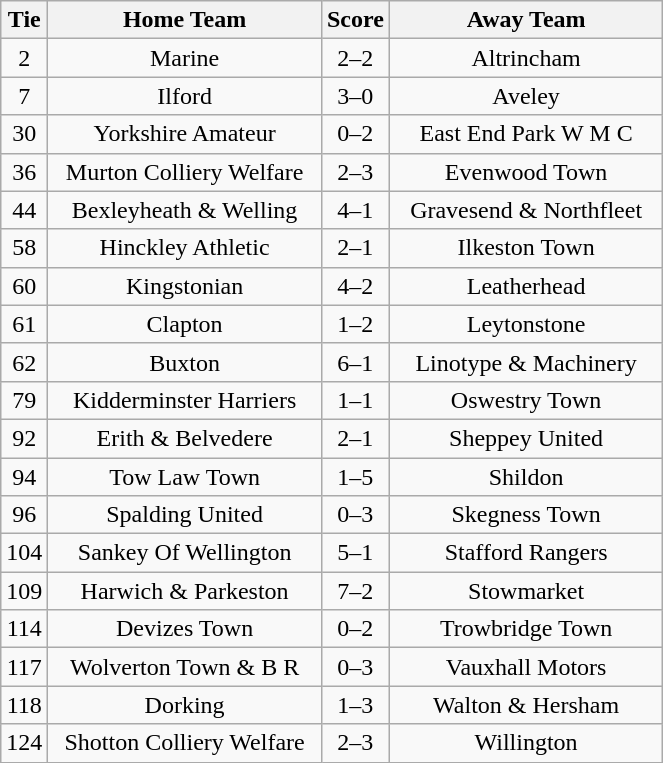<table class="wikitable" style="text-align:center;">
<tr>
<th width=20>Tie</th>
<th width=175>Home Team</th>
<th width=20>Score</th>
<th width=175>Away Team</th>
</tr>
<tr>
<td>2</td>
<td>Marine</td>
<td>2–2</td>
<td>Altrincham</td>
</tr>
<tr>
<td>7</td>
<td>Ilford</td>
<td>3–0</td>
<td>Aveley</td>
</tr>
<tr>
<td>30</td>
<td>Yorkshire Amateur</td>
<td>0–2</td>
<td>East End Park W M C</td>
</tr>
<tr>
<td>36</td>
<td>Murton Colliery Welfare</td>
<td>2–3</td>
<td>Evenwood Town</td>
</tr>
<tr>
<td>44</td>
<td>Bexleyheath & Welling</td>
<td>4–1</td>
<td>Gravesend & Northfleet</td>
</tr>
<tr>
<td>58</td>
<td>Hinckley Athletic</td>
<td>2–1</td>
<td>Ilkeston Town</td>
</tr>
<tr>
<td>60</td>
<td>Kingstonian</td>
<td>4–2</td>
<td>Leatherhead</td>
</tr>
<tr>
<td>61</td>
<td>Clapton</td>
<td>1–2</td>
<td>Leytonstone</td>
</tr>
<tr>
<td>62</td>
<td>Buxton</td>
<td>6–1</td>
<td>Linotype & Machinery</td>
</tr>
<tr>
<td>79</td>
<td>Kidderminster Harriers</td>
<td>1–1</td>
<td>Oswestry Town</td>
</tr>
<tr>
<td>92</td>
<td>Erith & Belvedere</td>
<td>2–1</td>
<td>Sheppey United</td>
</tr>
<tr>
<td>94</td>
<td>Tow Law Town</td>
<td>1–5</td>
<td>Shildon</td>
</tr>
<tr>
<td>96</td>
<td>Spalding United</td>
<td>0–3</td>
<td>Skegness Town</td>
</tr>
<tr>
<td>104</td>
<td>Sankey Of Wellington</td>
<td>5–1</td>
<td>Stafford Rangers</td>
</tr>
<tr>
<td>109</td>
<td>Harwich & Parkeston</td>
<td>7–2</td>
<td>Stowmarket</td>
</tr>
<tr>
<td>114</td>
<td>Devizes Town</td>
<td>0–2</td>
<td>Trowbridge Town</td>
</tr>
<tr>
<td>117</td>
<td>Wolverton Town & B R</td>
<td>0–3</td>
<td>Vauxhall Motors</td>
</tr>
<tr>
<td>118</td>
<td>Dorking</td>
<td>1–3</td>
<td>Walton & Hersham</td>
</tr>
<tr>
<td>124</td>
<td>Shotton Colliery Welfare</td>
<td>2–3</td>
<td>Willington</td>
</tr>
</table>
